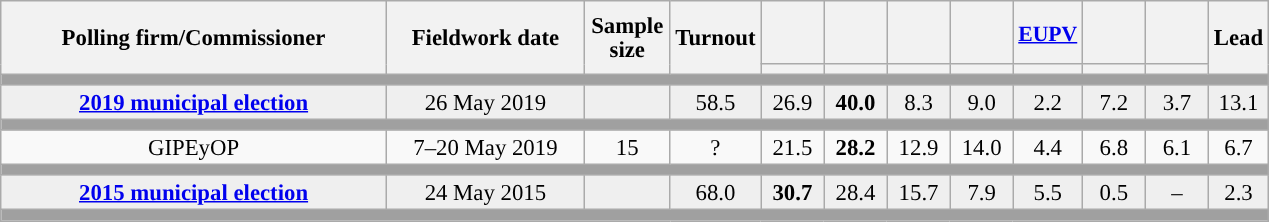<table class="wikitable collapsible collapsed" style="text-align:center; font-size:95%; line-height:16px;">
<tr style="height:42px;">
<th style="width:250px;" rowspan="2">Polling firm/Commissioner</th>
<th style="width:125px;" rowspan="2">Fieldwork date</th>
<th style="width:50px;" rowspan="2">Sample size</th>
<th style="width:45px;" rowspan="2">Turnout</th>
<th style="width:35px;"></th>
<th style="width:35px;"></th>
<th style="width:35px;"></th>
<th style="width:35px;"></th>
<th style="width:35px; font-size:95%;"><a href='#'>EUPV</a></th>
<th style="width:35px;"></th>
<th style="width:35px;"></th>
<th style="width:30px;" rowspan="2">Lead</th>
</tr>
<tr>
<th style="color:inherit;background:"></th>
<th style="color:inherit;background:"></th>
<th style="color:inherit;background:"></th>
<th style="color:inherit;background:"></th>
<th style="color:inherit;background:"></th>
<th style="color:inherit;background:"></th>
<th style="color:inherit;background:"></th>
</tr>
<tr>
<td colspan="12" style="background:#A0A0A0"></td>
</tr>
<tr style="background:#EFEFEF;">
<td><strong><a href='#'>2019 municipal election</a></strong></td>
<td>26 May 2019</td>
<td></td>
<td>58.5</td>
<td>26.9<br></td>
<td><strong>40.0</strong><br></td>
<td>8.3<br></td>
<td>9.0<br></td>
<td>2.2<br></td>
<td>7.2<br></td>
<td>3.7<br></td>
<td style="background:">13.1</td>
</tr>
<tr>
<td colspan="12" style="background:#A0A0A0"></td>
</tr>
<tr>
<td>GIPEyOP</td>
<td>7–20 May 2019</td>
<td>15</td>
<td>?</td>
<td>21.5<br></td>
<td><strong>28.2</strong><br></td>
<td>12.9<br></td>
<td>14.0<br></td>
<td>4.4<br></td>
<td>6.8<br></td>
<td>6.1<br></td>
<td style="background:">6.7</td>
</tr>
<tr>
<td colspan="12" style="background:#A0A0A0"></td>
</tr>
<tr style="background:#EFEFEF;">
<td><strong><a href='#'>2015 municipal election</a></strong></td>
<td>24 May 2015</td>
<td></td>
<td>68.0</td>
<td><strong>30.7</strong><br></td>
<td>28.4<br></td>
<td>15.7<br></td>
<td>7.9<br></td>
<td>5.5<br></td>
<td>0.5<br></td>
<td>–</td>
<td style="background:">2.3</td>
</tr>
<tr>
<td colspan="12" style="background:#A0A0A0"></td>
</tr>
</table>
